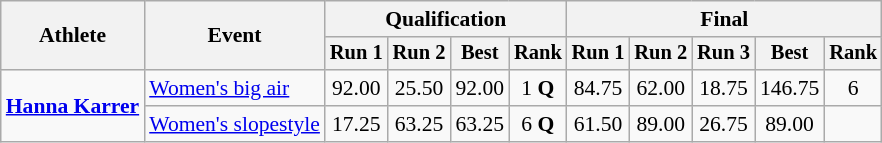<table class="wikitable" style="font-size:90%">
<tr>
<th rowspan="2">Athlete</th>
<th rowspan="2">Event</th>
<th colspan="4">Qualification</th>
<th colspan="5">Final</th>
</tr>
<tr style="font-size:95%">
<th>Run 1</th>
<th>Run 2</th>
<th>Best</th>
<th>Rank</th>
<th>Run 1</th>
<th>Run 2</th>
<th>Run 3</th>
<th>Best</th>
<th>Rank</th>
</tr>
<tr align="center">
<td align="left" rowspan=2><strong><a href='#'>Hanna Karrer</a></strong></td>
<td align="left"><a href='#'>Women's big air</a></td>
<td>92.00</td>
<td>25.50</td>
<td>92.00</td>
<td>1 <strong>Q</strong></td>
<td>84.75</td>
<td>62.00</td>
<td>18.75</td>
<td>146.75</td>
<td>6</td>
</tr>
<tr align="center">
<td align="left"><a href='#'>Women's slopestyle</a></td>
<td>17.25</td>
<td>63.25</td>
<td>63.25</td>
<td>6 <strong>Q</strong></td>
<td>61.50</td>
<td>89.00</td>
<td>26.75</td>
<td>89.00</td>
<td></td>
</tr>
</table>
